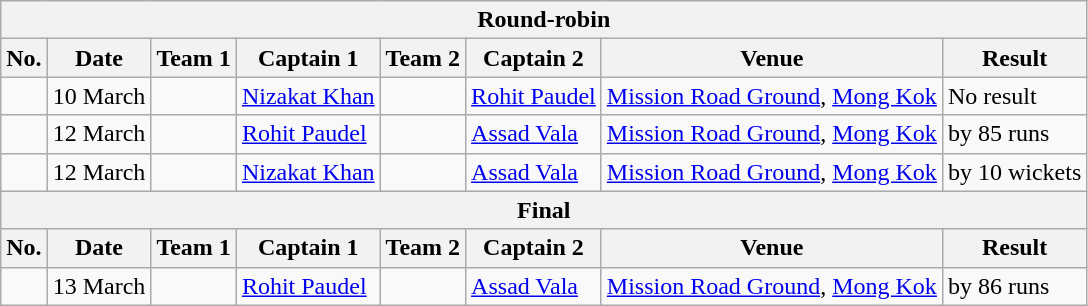<table class="wikitable">
<tr>
<th colspan="9">Round-robin</th>
</tr>
<tr>
<th>No.</th>
<th>Date</th>
<th>Team 1</th>
<th>Captain 1</th>
<th>Team 2</th>
<th>Captain 2</th>
<th>Venue</th>
<th>Result</th>
</tr>
<tr>
<td></td>
<td>10 March</td>
<td></td>
<td><a href='#'>Nizakat Khan</a></td>
<td></td>
<td><a href='#'>Rohit Paudel</a></td>
<td><a href='#'>Mission Road Ground</a>, <a href='#'>Mong Kok</a></td>
<td>No result</td>
</tr>
<tr>
<td></td>
<td>12 March</td>
<td></td>
<td><a href='#'>Rohit Paudel</a></td>
<td></td>
<td><a href='#'>Assad Vala</a></td>
<td><a href='#'>Mission Road Ground</a>, <a href='#'>Mong Kok</a></td>
<td> by 85 runs</td>
</tr>
<tr>
<td></td>
<td>12 March</td>
<td></td>
<td><a href='#'>Nizakat Khan</a></td>
<td></td>
<td><a href='#'>Assad Vala</a></td>
<td><a href='#'>Mission Road Ground</a>, <a href='#'>Mong Kok</a></td>
<td> by 10 wickets</td>
</tr>
<tr>
<th colspan="8">Final</th>
</tr>
<tr>
<th>No.</th>
<th>Date</th>
<th>Team 1</th>
<th>Captain 1</th>
<th>Team 2</th>
<th>Captain 2</th>
<th>Venue</th>
<th>Result</th>
</tr>
<tr>
<td></td>
<td>13 March</td>
<td></td>
<td><a href='#'>Rohit Paudel</a></td>
<td></td>
<td><a href='#'>Assad Vala</a></td>
<td><a href='#'>Mission Road Ground</a>, <a href='#'>Mong Kok</a></td>
<td> by 86 runs</td>
</tr>
</table>
